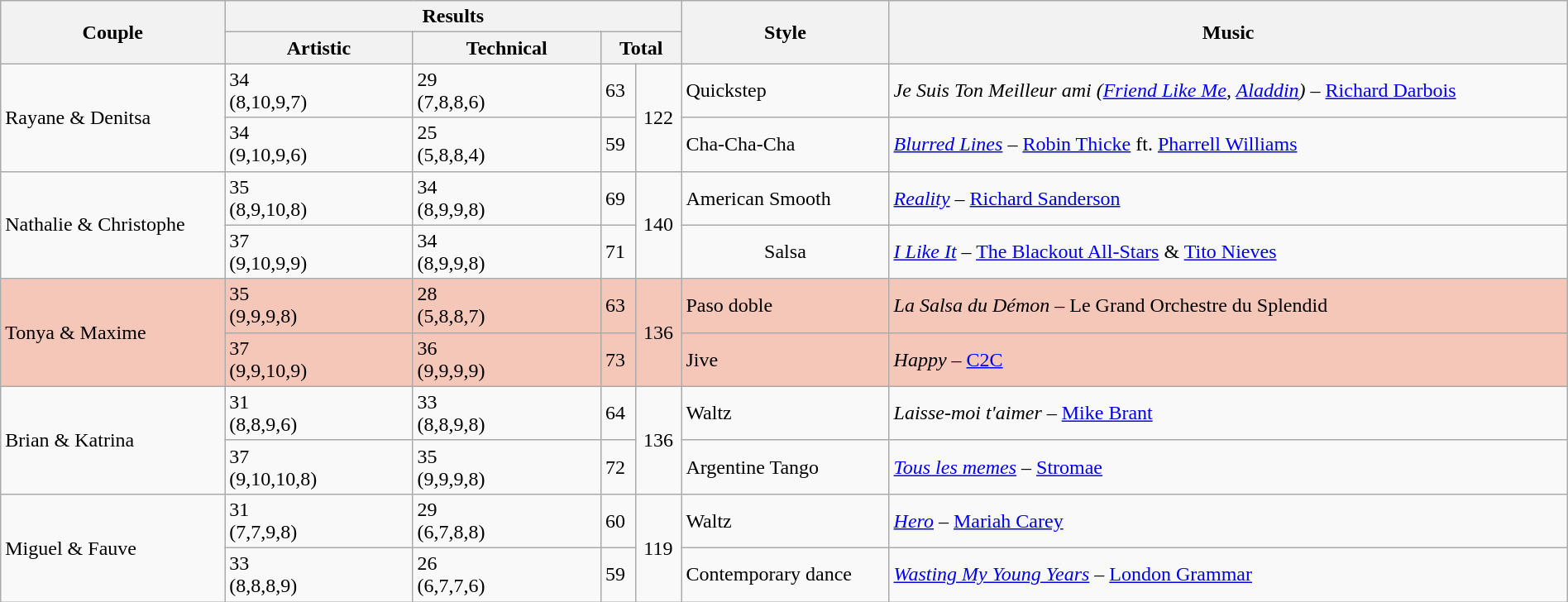<table class="wikitable" style="width:100%;">
<tr>
<th rowspan="2">Couple</th>
<th colspan=4>Results</th>
<th rowspan="2">Style</th>
<th rowspan="2">Music</th>
</tr>
<tr>
<th style="width:12%;">Artistic</th>
<th style="width:12%;">Technical</th>
<th colspan="2">Total</th>
</tr>
<tr>
<td rowspan="2">Rayane & Denitsa</td>
<td>34<br>(8,10,9,7)</td>
<td>29<br>(7,8,8,6)</td>
<td>63</td>
<td rowspan="2" style="text-align:center;">122</td>
<td>Quickstep</td>
<td><em>Je Suis Ton Meilleur ami (<a href='#'>Friend Like Me</a>, <a href='#'>Aladdin</a>)</em> – <a href='#'>Richard Darbois</a></td>
</tr>
<tr>
<td>34<br>(9,10,9,6)</td>
<td>25<br>(5,8,8,4)</td>
<td>59</td>
<td>Cha-Cha-Cha</td>
<td><em><a href='#'>Blurred Lines</a></em> – <a href='#'>Robin Thicke</a> ft. <a href='#'>Pharrell Williams</a></td>
</tr>
<tr>
<td rowspan="2">Nathalie & Christophe</td>
<td>35<br>(8,9,10,8)</td>
<td>34<br>(8,9,9,8)</td>
<td>69</td>
<td rowspan="2" style="text-align:center;">140</td>
<td>American Smooth</td>
<td><em><a href='#'>Reality</a></em> – <a href='#'>Richard Sanderson</a></td>
</tr>
<tr>
<td>37<br>(9,10,9,9)</td>
<td>34<br>(8,9,9,8)</td>
<td>71</td>
<td style="text-align:center;">Salsa</td>
<td><em><a href='#'>I Like It</a></em> – <a href='#'>The Blackout All-Stars</a> & <a href='#'>Tito Nieves</a></td>
</tr>
<tr style="background:#f4c7b8;">
<td rowspan="2">Tonya & Maxime</td>
<td>35<br>(9,9,9,8)</td>
<td>28<br>(5,8,8,7)</td>
<td>63</td>
<td style="text-align:center;" rowspan="2">136</td>
<td>Paso doble</td>
<td><em>La Salsa du Démon</em> – Le Grand Orchestre du Splendid</td>
</tr>
<tr style="background:#f4c7b8;">
<td>37<br>(9,9,10,9)</td>
<td>36<br>(9,9,9,9)</td>
<td>73</td>
<td>Jive</td>
<td><em>Happy</em> – <a href='#'>C2C</a></td>
</tr>
<tr>
<td rowspan="2">Brian & Katrina</td>
<td>31<br>(8,8,9,6)</td>
<td>33<br>(8,8,9,8)</td>
<td>64</td>
<td rowspan="2" style="text-align:center;">136</td>
<td>Waltz</td>
<td><em>Laisse-moi t'aimer</em> – <a href='#'>Mike Brant</a></td>
</tr>
<tr>
<td>37<br>(9,10,10,8)</td>
<td>35<br>(9,9,9,8)</td>
<td>72</td>
<td>Argentine Tango</td>
<td><em><a href='#'>Tous les memes</a></em> – <a href='#'>Stromae</a></td>
</tr>
<tr>
<td rowspan="2">Miguel & Fauve</td>
<td>31<br>(7,7,9,8)</td>
<td>29<br>(6,7,8,8)</td>
<td>60</td>
<td rowspan="2" style="text-align:center;">119</td>
<td>Waltz</td>
<td><em><a href='#'>Hero</a></em> – <a href='#'>Mariah Carey</a></td>
</tr>
<tr>
<td>33<br>(8,8,8,9)</td>
<td>26<br>(6,7,7,6)</td>
<td>59</td>
<td>Contemporary dance</td>
<td><em><a href='#'>Wasting My Young Years</a></em> – <a href='#'>London Grammar</a></td>
</tr>
</table>
